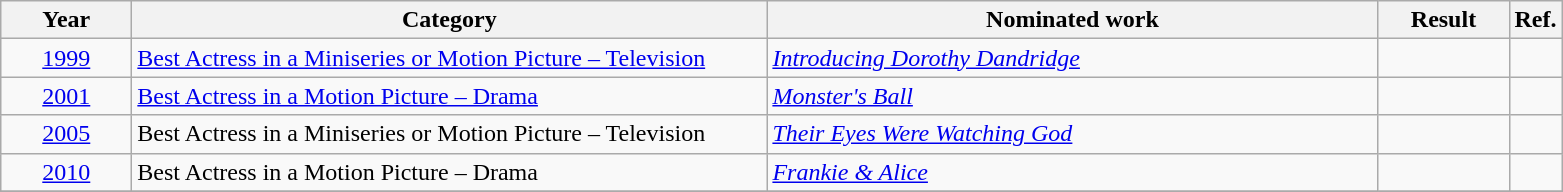<table class=wikitable>
<tr>
<th scope="col" style="width:5em;">Year</th>
<th scope="col" style="width:26em;">Category</th>
<th scope="col" style="width:25em;">Nominated work</th>
<th scope="col" style="width:5em;">Result</th>
<th>Ref.</th>
</tr>
<tr>
<td style="text-align:center;"><a href='#'>1999</a></td>
<td><a href='#'>Best Actress in a Miniseries or Motion Picture – Television</a></td>
<td><em><a href='#'>Introducing Dorothy Dandridge</a></em></td>
<td></td>
<td></td>
</tr>
<tr>
<td style="text-align:center;"><a href='#'>2001</a></td>
<td><a href='#'>Best Actress in a Motion Picture – Drama</a></td>
<td><em><a href='#'>Monster's Ball</a></em></td>
<td></td>
<td></td>
</tr>
<tr>
<td style="text-align:center;"><a href='#'>2005</a></td>
<td>Best Actress in a Miniseries or Motion Picture – Television</td>
<td><em><a href='#'>Their Eyes Were Watching God</a></em></td>
<td></td>
<td></td>
</tr>
<tr>
<td style="text-align:center;"><a href='#'>2010</a></td>
<td>Best Actress in a Motion Picture – Drama</td>
<td><em><a href='#'>Frankie & Alice</a></em></td>
<td></td>
<td></td>
</tr>
<tr>
</tr>
</table>
